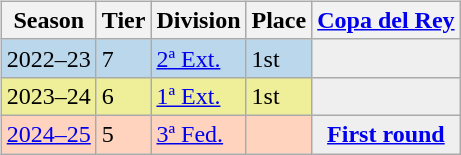<table>
<tr>
<td valign="top" width=0%><br><table class="wikitable">
<tr style="background:#f0f6fa;">
<th>Season</th>
<th>Tier</th>
<th>Division</th>
<th>Place</th>
<th><a href='#'>Copa del Rey</a></th>
</tr>
<tr>
<td style="background:#BBD7EC;">2022–23</td>
<td style="background:#BBD7EC;">7</td>
<td style="background:#BBD7EC;"><a href='#'>2ª Ext.</a></td>
<td style="background:#BBD7EC;">1st</td>
<th style="background:#efefef;"></th>
</tr>
<tr>
<td style="background:#EFEF99;">2023–24</td>
<td style="background:#EFEF99;">6</td>
<td style="background:#EFEF99;"><a href='#'>1ª Ext.</a></td>
<td style="background:#EFEF99;">1st</td>
<th style="background:#efefef;"></th>
</tr>
<tr>
<td style="background:#FFD3BD;"><a href='#'>2024–25</a></td>
<td style="background:#FFD3BD;">5</td>
<td style="background:#FFD3BD;"><a href='#'>3ª Fed.</a></td>
<td style="background:#FFD3BD;"></td>
<th style="background:#efefef;"><a href='#'>First round</a></th>
</tr>
</table>
</td>
</tr>
</table>
